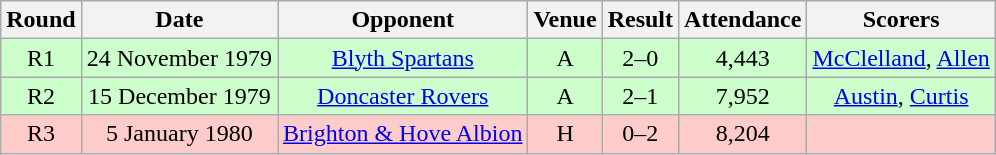<table class="wikitable" style="font-size:100%; text-align:center">
<tr>
<th>Round</th>
<th>Date</th>
<th>Opponent</th>
<th>Venue</th>
<th>Result</th>
<th>Attendance</th>
<th>Scorers</th>
</tr>
<tr style="background-color: #CCFFCC;">
<td>R1</td>
<td>24 November 1979</td>
<td><a href='#'>Blyth Spartans</a></td>
<td>A</td>
<td>2–0</td>
<td>4,443</td>
<td><a href='#'>McClelland</a>, <a href='#'>Allen</a></td>
</tr>
<tr style="background-color: #CCFFCC;">
<td>R2</td>
<td>15 December 1979</td>
<td><a href='#'>Doncaster Rovers</a></td>
<td>A</td>
<td>2–1</td>
<td>7,952</td>
<td><a href='#'>Austin</a>, <a href='#'>Curtis</a></td>
</tr>
<tr style="background-color: #FFCCCC;">
<td>R3</td>
<td>5 January 1980</td>
<td><a href='#'>Brighton & Hove Albion</a></td>
<td>H</td>
<td>0–2</td>
<td>8,204</td>
<td></td>
</tr>
</table>
